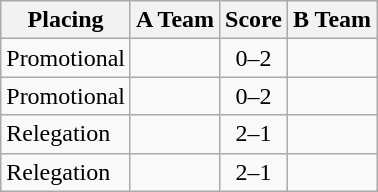<table class=wikitable style="border:1px solid #AAAAAA;">
<tr>
<th>Placing</th>
<th>A Team</th>
<th>Score</th>
<th>B Team</th>
</tr>
<tr>
<td>Promotional</td>
<td></td>
<td align="center">0–2</td>
<td><strong></strong></td>
</tr>
<tr>
<td>Promotional</td>
<td></td>
<td align="center">0–2</td>
<td><strong></strong></td>
</tr>
<tr>
<td>Relegation</td>
<td><strong></strong></td>
<td align="center">2–1</td>
<td><em></em></td>
</tr>
<tr>
<td>Relegation</td>
<td><strong></strong></td>
<td align="center">2–1</td>
<td><em></em></td>
</tr>
</table>
